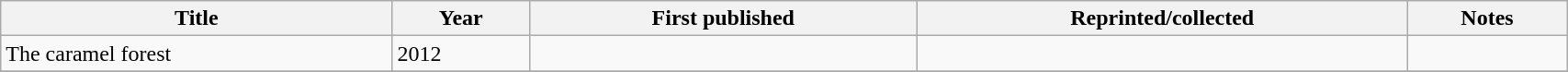<table class='wikitable sortable' width='90%'>
<tr>
<th width=25%>Title</th>
<th>Year</th>
<th>First published</th>
<th>Reprinted/collected</th>
<th>Notes</th>
</tr>
<tr>
<td>The caramel forest</td>
<td>2012</td>
<td></td>
<td></td>
<td></td>
</tr>
<tr>
</tr>
</table>
